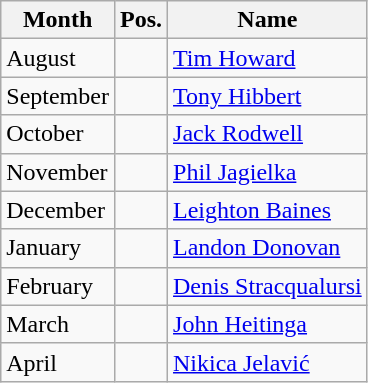<table class="wikitable" style="font-size:100%; text-align:left">
<tr>
<th>Month</th>
<th>Pos.</th>
<th>Name</th>
</tr>
<tr>
<td>August</td>
<td></td>
<td> <a href='#'>Tim Howard</a></td>
</tr>
<tr>
<td>September</td>
<td></td>
<td> <a href='#'>Tony Hibbert</a></td>
</tr>
<tr>
<td>October</td>
<td></td>
<td> <a href='#'>Jack Rodwell</a></td>
</tr>
<tr>
<td>November</td>
<td></td>
<td> <a href='#'>Phil Jagielka</a></td>
</tr>
<tr>
<td>December</td>
<td></td>
<td> <a href='#'>Leighton Baines</a></td>
</tr>
<tr>
<td>January</td>
<td></td>
<td> <a href='#'>Landon Donovan</a></td>
</tr>
<tr>
<td>February</td>
<td></td>
<td> <a href='#'>Denis Stracqualursi</a></td>
</tr>
<tr>
<td>March</td>
<td></td>
<td> <a href='#'>John Heitinga</a></td>
</tr>
<tr>
<td>April</td>
<td></td>
<td> <a href='#'>Nikica Jelavić</a></td>
</tr>
</table>
